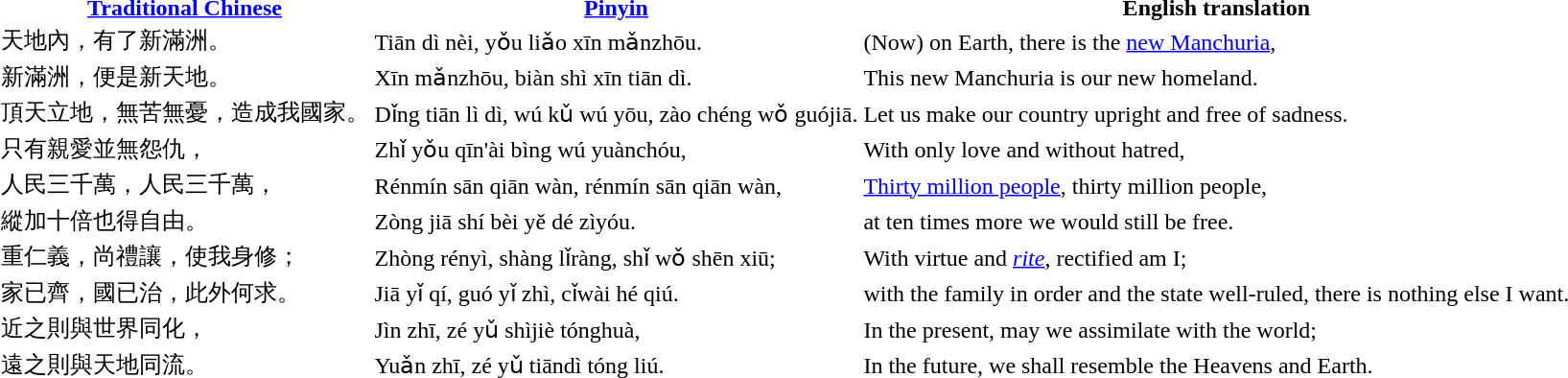<table border="0">
<tr>
<th><a href='#'>Traditional Chinese</a></th>
<th><a href='#'>Pinyin</a></th>
<th>English translation</th>
</tr>
<tr>
<td>天地內，有了新滿洲。</td>
<td>Tiān dì nèi, yǒu liǎo xīn mǎnzhōu.</td>
<td>(Now) on Earth, there is the <a href='#'>new Manchuria</a>,</td>
</tr>
<tr>
<td>新滿洲，便是新天地。</td>
<td>Xīn mǎnzhōu, biàn shì xīn tiān dì.</td>
<td>This new Manchuria is our new homeland.</td>
</tr>
<tr>
<td>頂天立地，無苦無憂，造成我國家。</td>
<td>Dǐng tiān lì dì, wú kǔ wú yōu, zào chéng wǒ guójiā.</td>
<td>Let us make our country upright and free of sadness.</td>
</tr>
<tr>
<td>只有親愛並無怨仇，</td>
<td>Zhǐ yǒu qīn'ài bìng wú yuànchóu,</td>
<td>With only love and without hatred,</td>
</tr>
<tr>
<td>人民三千萬，人民三千萬，</td>
<td>Rénmín sān qiān wàn, rénmín sān qiān wàn,</td>
<td><a href='#'>Thirty million people</a>, thirty million people,</td>
</tr>
<tr>
<td>縱加十倍也得自由。</td>
<td>Zòng jiā shí bèi yě dé zìyóu.</td>
<td>at ten times more we would still be free.</td>
</tr>
<tr>
<td>重仁義，尚禮讓，使我身修；</td>
<td>Zhòng rényì, shàng lǐràng, shǐ wǒ shēn xiū;</td>
<td>With virtue and <em><a href='#'>rite</a></em>, rectified am I;</td>
</tr>
<tr>
<td>家已齊，國已治，此外何求。</td>
<td>Jiā yǐ qí, guó yǐ zhì, cǐwài hé qiú.</td>
<td>with the family in order and the state well-ruled, there is nothing else I want.</td>
</tr>
<tr>
<td>近之則與世界同化，</td>
<td>Jìn zhī, zé yǔ shìjiè tónghuà,</td>
<td>In the present, may we assimilate with the world;</td>
</tr>
<tr>
<td>遠之則與天地同流。</td>
<td>Yuǎn zhī, zé yǔ tiāndì tóng liú.</td>
<td>In the future, we shall resemble the Heavens and Earth.</td>
</tr>
</table>
